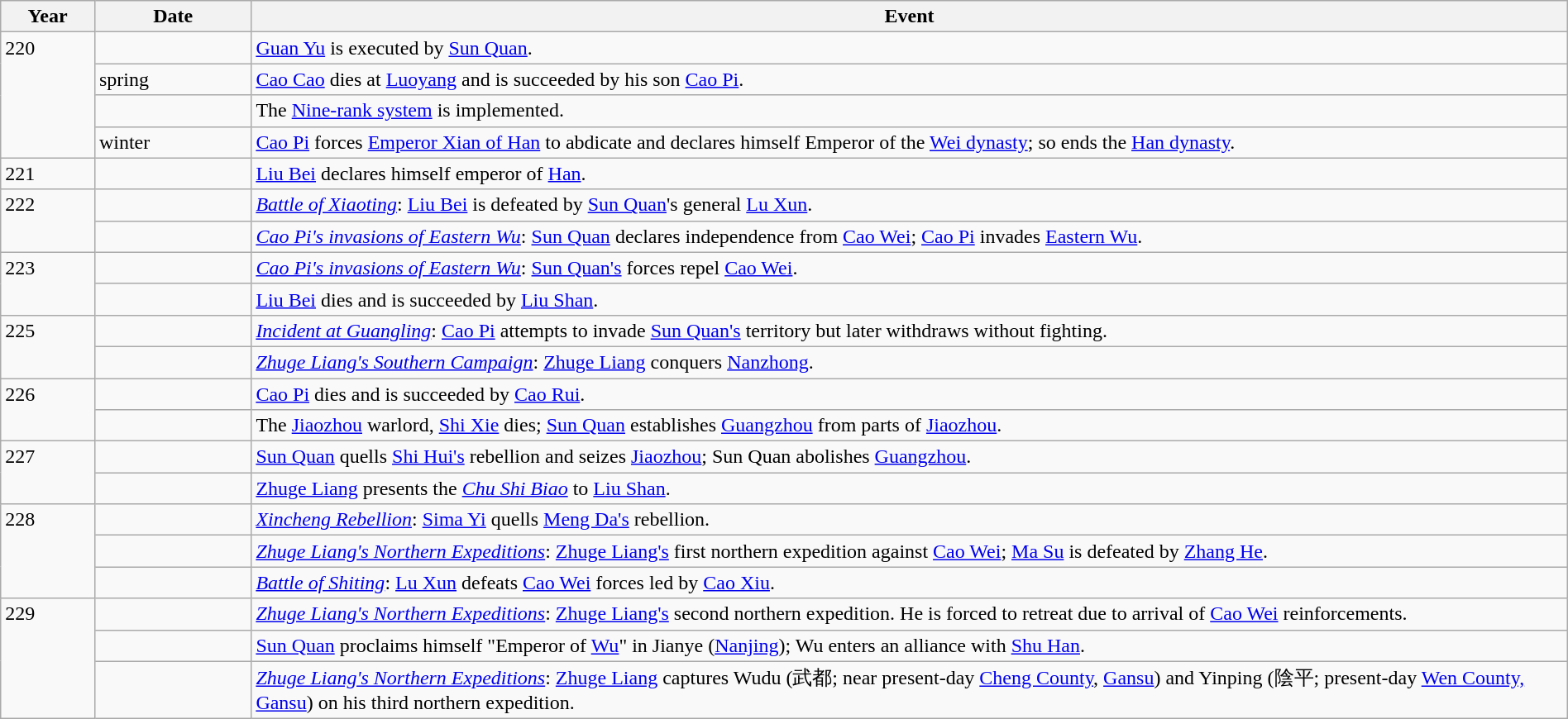<table class="wikitable" style="width:100%;">
<tr>
<th style="width:6%">Year</th>
<th style="width:10%">Date</th>
<th>Event</th>
</tr>
<tr>
<td rowspan="4" style="vertical-align:top;">220</td>
<td></td>
<td><a href='#'>Guan Yu</a> is executed by <a href='#'>Sun Quan</a>.</td>
</tr>
<tr>
<td>spring</td>
<td><a href='#'>Cao Cao</a> dies at <a href='#'>Luoyang</a> and is succeeded by his son <a href='#'>Cao Pi</a>.</td>
</tr>
<tr>
<td></td>
<td>The <a href='#'>Nine-rank system</a> is implemented.</td>
</tr>
<tr>
<td>winter</td>
<td><a href='#'>Cao Pi</a> forces <a href='#'>Emperor Xian of Han</a> to abdicate and declares himself Emperor of the <a href='#'>Wei dynasty</a>; so ends the <a href='#'>Han dynasty</a>.</td>
</tr>
<tr>
<td>221</td>
<td></td>
<td><a href='#'>Liu Bei</a> declares himself emperor of <a href='#'>Han</a>.</td>
</tr>
<tr>
<td rowspan="2" style="vertical-align:top;">222</td>
<td></td>
<td><em><a href='#'>Battle of Xiaoting</a></em>: <a href='#'>Liu Bei</a> is defeated by <a href='#'>Sun Quan</a>'s general <a href='#'>Lu Xun</a>.</td>
</tr>
<tr>
<td></td>
<td><em><a href='#'>Cao Pi's invasions of Eastern Wu</a></em>: <a href='#'>Sun Quan</a> declares independence from <a href='#'>Cao Wei</a>; <a href='#'>Cao Pi</a> invades <a href='#'>Eastern Wu</a>.</td>
</tr>
<tr>
<td rowspan="2" style="vertical-align:top;">223</td>
<td></td>
<td><em><a href='#'>Cao Pi's invasions of Eastern Wu</a></em>: <a href='#'>Sun Quan's</a> forces repel <a href='#'>Cao Wei</a>.</td>
</tr>
<tr>
<td></td>
<td><a href='#'>Liu Bei</a> dies and is succeeded by <a href='#'>Liu Shan</a>.</td>
</tr>
<tr>
<td rowspan="2" style="vertical-align:top;">225</td>
<td></td>
<td><em><a href='#'>Incident at Guangling</a></em>: <a href='#'>Cao Pi</a> attempts to invade <a href='#'>Sun Quan's</a> territory but later withdraws without fighting.</td>
</tr>
<tr>
<td></td>
<td><em><a href='#'>Zhuge Liang's Southern Campaign</a></em>: <a href='#'>Zhuge Liang</a> conquers <a href='#'>Nanzhong</a>.</td>
</tr>
<tr>
<td rowspan="2" style="vertical-align:top;">226</td>
<td></td>
<td><a href='#'>Cao Pi</a> dies and is succeeded by <a href='#'>Cao Rui</a>.</td>
</tr>
<tr>
<td></td>
<td>The <a href='#'>Jiaozhou</a> warlord, <a href='#'>Shi Xie</a> dies; <a href='#'>Sun Quan</a> establishes <a href='#'>Guangzhou</a> from parts of <a href='#'>Jiaozhou</a>.</td>
</tr>
<tr>
<td rowspan="2" style="vertical-align:top;">227</td>
<td></td>
<td><a href='#'>Sun Quan</a> quells <a href='#'>Shi Hui's</a> rebellion and seizes <a href='#'>Jiaozhou</a>; Sun Quan abolishes <a href='#'>Guangzhou</a>.</td>
</tr>
<tr>
<td></td>
<td><a href='#'>Zhuge Liang</a> presents the <em><a href='#'>Chu Shi Biao</a></em> to <a href='#'>Liu Shan</a>.</td>
</tr>
<tr>
<td rowspan="3" style="vertical-align:top;">228</td>
<td></td>
<td><em><a href='#'>Xincheng Rebellion</a></em>: <a href='#'>Sima Yi</a> quells <a href='#'>Meng Da's</a> rebellion.</td>
</tr>
<tr>
<td></td>
<td><em><a href='#'>Zhuge Liang's Northern Expeditions</a></em>: <a href='#'>Zhuge Liang's</a> first northern expedition against <a href='#'>Cao Wei</a>; <a href='#'>Ma Su</a> is defeated by <a href='#'>Zhang He</a>.</td>
</tr>
<tr>
<td></td>
<td><em><a href='#'>Battle of Shiting</a></em>: <a href='#'>Lu Xun</a> defeats <a href='#'>Cao Wei</a> forces led by <a href='#'>Cao Xiu</a>.</td>
</tr>
<tr>
<td rowspan="3" style="vertical-align:top;">229</td>
<td></td>
<td><em><a href='#'>Zhuge Liang's Northern Expeditions</a></em>: <a href='#'>Zhuge Liang's</a> second northern expedition. He is forced to retreat due to arrival of <a href='#'>Cao Wei</a> reinforcements.</td>
</tr>
<tr>
<td></td>
<td><a href='#'>Sun Quan</a> proclaims himself "Emperor of <a href='#'>Wu</a>" in Jianye (<a href='#'>Nanjing</a>); Wu enters an alliance with <a href='#'>Shu Han</a>.</td>
</tr>
<tr>
<td></td>
<td><em><a href='#'>Zhuge Liang's Northern Expeditions</a></em>: <a href='#'>Zhuge Liang</a> captures Wudu (武都; near present-day <a href='#'>Cheng County</a>, <a href='#'>Gansu</a>) and Yinping (陰平; present-day <a href='#'>Wen County, Gansu</a>) on his third northern expedition.</td>
</tr>
</table>
